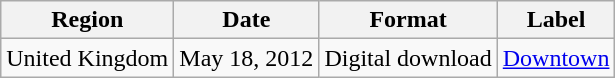<table class=wikitable>
<tr>
<th scope="col">Region</th>
<th scope="col">Date</th>
<th scope="col">Format</th>
<th scope="col">Label</th>
</tr>
<tr>
<td>United Kingdom</td>
<td>May 18, 2012</td>
<td>Digital download</td>
<td><a href='#'>Downtown</a></td>
</tr>
</table>
